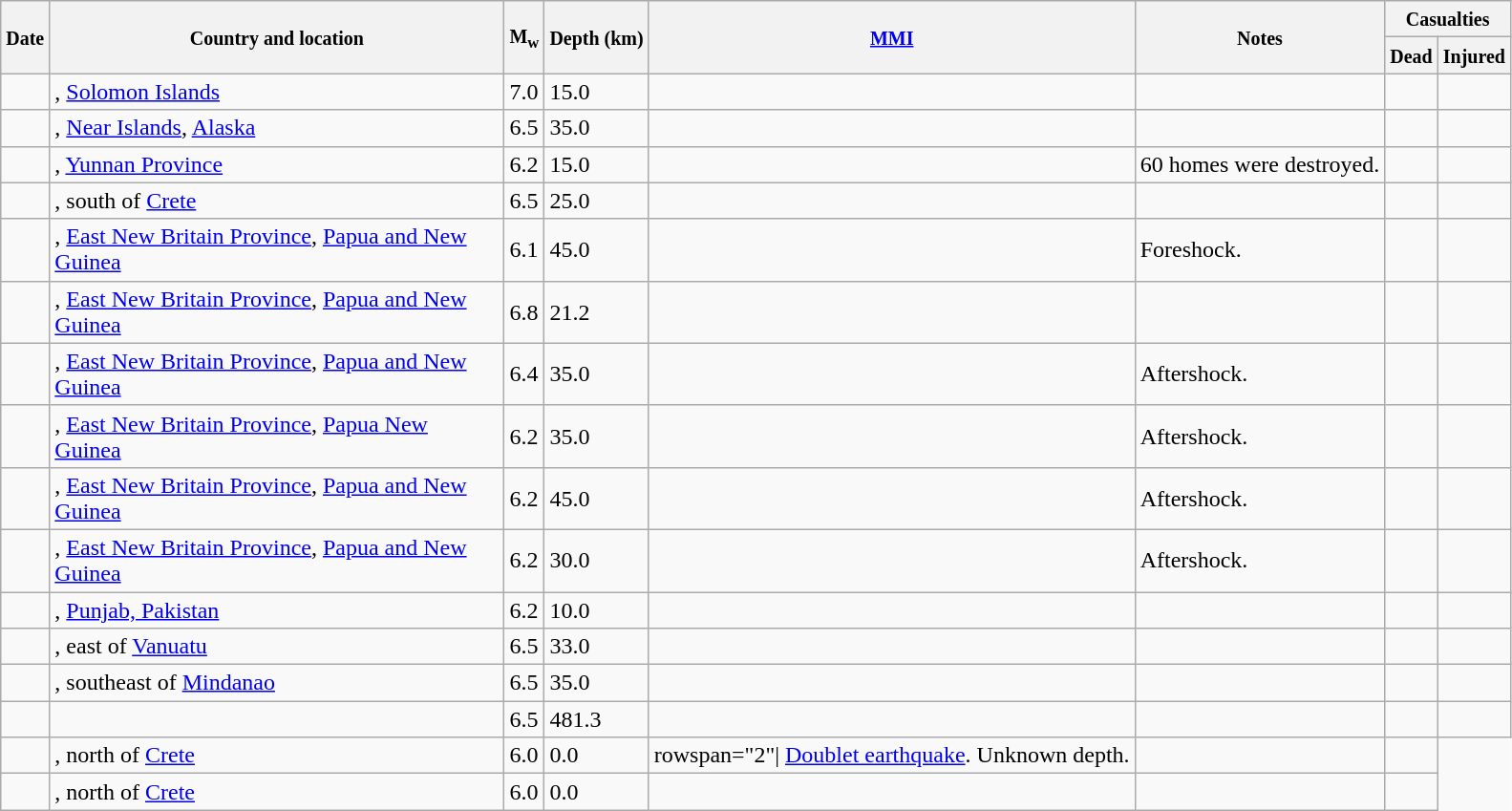<table class="wikitable sortable sort-under" style="border:1px black; margin-left:1em;">
<tr>
<th rowspan="2"><small>Date</small></th>
<th rowspan="2" style="width: 310px"><small>Country and location</small></th>
<th rowspan="2"><small>M<sub>w</sub></small></th>
<th rowspan="2"><small>Depth (km)</small></th>
<th rowspan="2"><small><a href='#'>MMI</a></small></th>
<th rowspan="2" class="unsortable"><small>Notes</small></th>
<th colspan="2"><small>Casualties</small></th>
</tr>
<tr>
<th><small>Dead</small></th>
<th><small>Injured</small></th>
</tr>
<tr>
<td></td>
<td>, <a href='#'>Solomon Islands</a></td>
<td>7.0</td>
<td>15.0</td>
<td></td>
<td></td>
<td></td>
<td></td>
</tr>
<tr>
<td></td>
<td>, <a href='#'>Near Islands</a>, <a href='#'>Alaska</a></td>
<td>6.5</td>
<td>35.0</td>
<td></td>
<td></td>
<td></td>
<td></td>
</tr>
<tr>
<td></td>
<td>, <a href='#'>Yunnan Province</a></td>
<td>6.2</td>
<td>15.0</td>
<td></td>
<td>60 homes were destroyed.</td>
<td></td>
<td></td>
</tr>
<tr>
<td></td>
<td>, south of <a href='#'>Crete</a></td>
<td>6.5</td>
<td>25.0</td>
<td></td>
<td></td>
<td></td>
<td></td>
</tr>
<tr>
<td></td>
<td>, <a href='#'>East New Britain Province</a>, <a href='#'>Papua and New Guinea</a></td>
<td>6.1</td>
<td>45.0</td>
<td></td>
<td>Foreshock.</td>
<td></td>
<td></td>
</tr>
<tr>
<td></td>
<td>, <a href='#'>East New Britain Province</a>, <a href='#'>Papua and New Guinea</a></td>
<td>6.8</td>
<td>21.2</td>
<td></td>
<td></td>
<td></td>
<td></td>
</tr>
<tr>
<td></td>
<td>, <a href='#'>East New Britain Province</a>, <a href='#'>Papua and New Guinea</a></td>
<td>6.4</td>
<td>35.0</td>
<td></td>
<td>Aftershock.</td>
<td></td>
<td></td>
</tr>
<tr>
<td></td>
<td>, <a href='#'>East New Britain Province</a>, <a href='#'>Papua New Guinea</a></td>
<td>6.2</td>
<td>35.0</td>
<td></td>
<td>Aftershock.</td>
<td></td>
<td></td>
</tr>
<tr>
<td></td>
<td>, <a href='#'>East New Britain Province</a>, <a href='#'>Papua and New Guinea</a></td>
<td>6.2</td>
<td>45.0</td>
<td></td>
<td>Aftershock.</td>
<td></td>
<td></td>
</tr>
<tr>
<td></td>
<td>, <a href='#'>East New Britain Province</a>, <a href='#'>Papua and New Guinea</a></td>
<td>6.2</td>
<td>30.0</td>
<td></td>
<td>Aftershock.</td>
<td></td>
<td></td>
</tr>
<tr>
<td></td>
<td>, <a href='#'>Punjab, Pakistan</a></td>
<td>6.2</td>
<td>10.0</td>
<td></td>
<td></td>
<td></td>
<td></td>
</tr>
<tr>
<td></td>
<td>, east of <a href='#'>Vanuatu</a></td>
<td>6.5</td>
<td>33.0</td>
<td></td>
<td></td>
<td></td>
<td></td>
</tr>
<tr>
<td></td>
<td>, southeast of <a href='#'>Mindanao</a></td>
<td>6.5</td>
<td>35.0</td>
<td></td>
<td></td>
<td></td>
<td></td>
</tr>
<tr>
<td></td>
<td></td>
<td>6.5</td>
<td>481.3</td>
<td></td>
<td></td>
<td></td>
<td></td>
</tr>
<tr>
<td></td>
<td>, north of <a href='#'>Crete</a></td>
<td>6.0</td>
<td>0.0</td>
<td>rowspan="2"| <a href='#'>Doublet earthquake</a>. Unknown depth.</td>
<td></td>
<td></td>
</tr>
<tr>
<td></td>
<td>, north of <a href='#'>Crete</a></td>
<td>6.0</td>
<td>0.0</td>
<td></td>
<td></td>
<td></td>
</tr>
</table>
